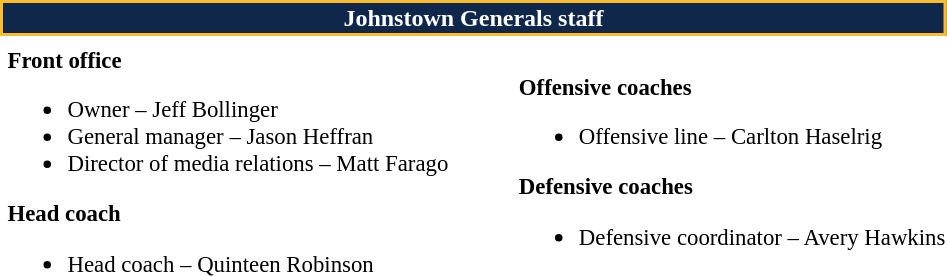<table class="toccolours" style="text-align: left;">
<tr>
<th colspan="7" style="background:#10274c; color:white; text-align: center; border:2px solid #FDBB30;"><strong>Johnstown Generals staff</strong></th>
</tr>
<tr>
<td colspan=7 align="right"></td>
</tr>
<tr>
<td valign="top"></td>
<td style="font-size: 95%;" valign="top"><strong>Front office</strong><br><ul><li>Owner – Jeff Bollinger</li><li>General manager – Jason Heffran</li><li>Director of media relations – Matt Farago</li></ul><strong>Head coach</strong><ul><li>Head coach – Quinteen Robinson</li></ul></td>
<td width="35"> </td>
<td valign="top"></td>
<td style="font-size: 95%;" valign="top"><br><strong>Offensive coaches</strong><ul><li>Offensive line – Carlton Haselrig</li></ul><strong>Defensive coaches</strong><ul><li>Defensive coordinator – Avery Hawkins</li></ul></td>
</tr>
</table>
